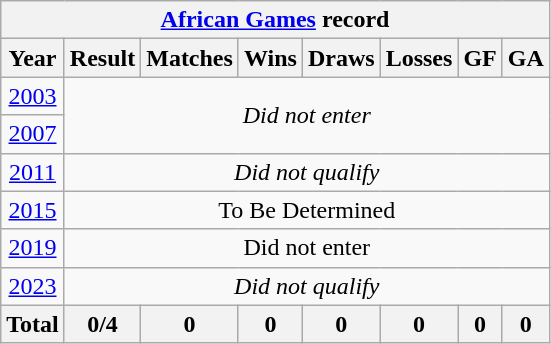<table class="wikitable" style="text-align: center;">
<tr>
<th colspan=8><a href='#'>African Games</a> record</th>
</tr>
<tr>
<th>Year</th>
<th>Result</th>
<th>Matches</th>
<th>Wins</th>
<th>Draws</th>
<th>Losses</th>
<th>GF</th>
<th>GA</th>
</tr>
<tr>
<td> <a href='#'>2003</a></td>
<td rowspan=2 colspan=8><em>Did not enter</em></td>
</tr>
<tr>
<td> <a href='#'>2007</a></td>
</tr>
<tr>
<td> <a href='#'>2011</a></td>
<td colspan=8><em>Did not qualify</em></td>
</tr>
<tr>
<td> <a href='#'>2015</a></td>
<td colspan=8>To Be Determined</td>
</tr>
<tr>
<td> <a href='#'>2019</a></td>
<td colspan=8>Did not enter</td>
</tr>
<tr>
<td> <a href='#'>2023</a></td>
<td colspan=8><em>Did not qualify</em></td>
</tr>
<tr>
<th>Total</th>
<th>0/4</th>
<th>0</th>
<th>0</th>
<th>0</th>
<th>0</th>
<th>0</th>
<th>0</th>
</tr>
</table>
